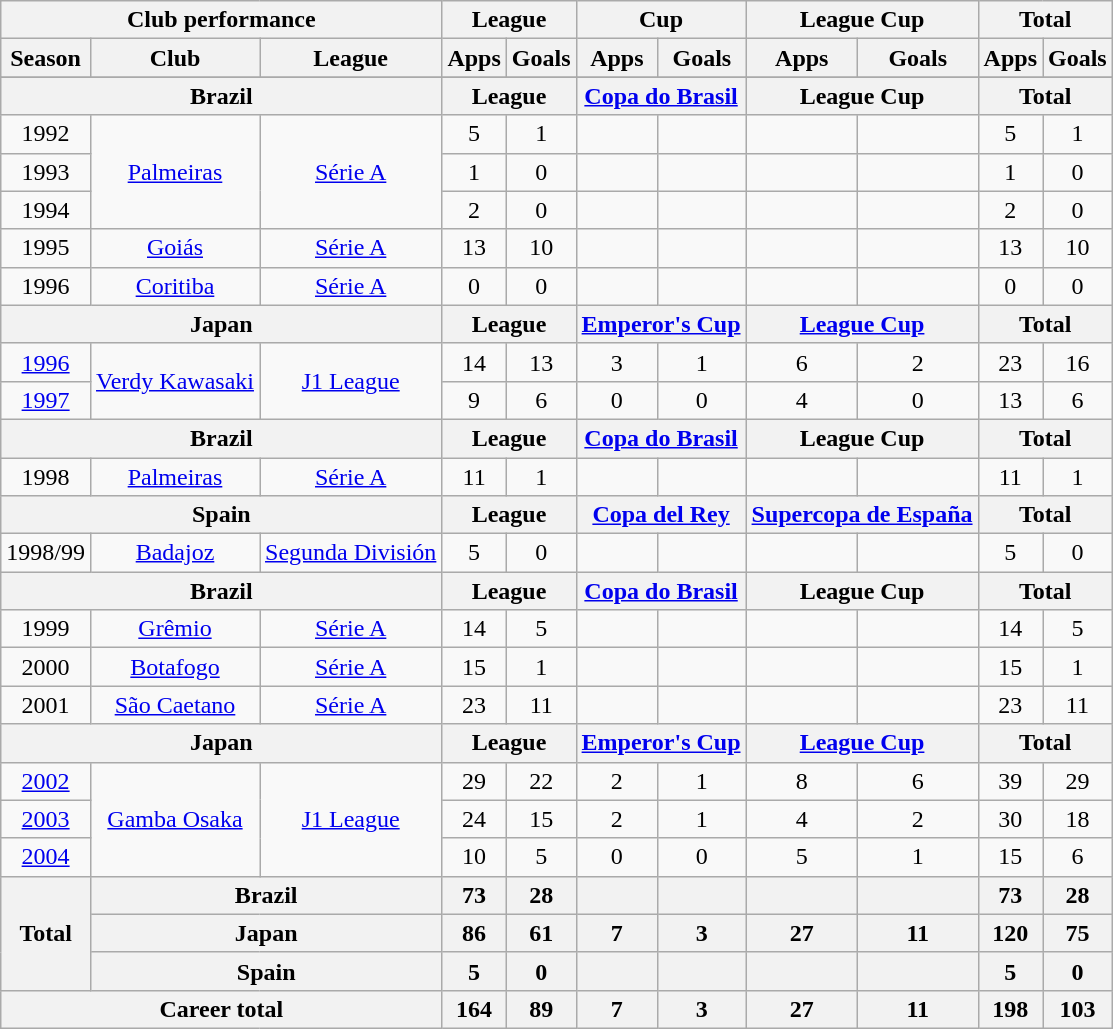<table class="wikitable" style="text-align:center">
<tr>
<th colspan=3>Club performance</th>
<th colspan=2>League</th>
<th colspan=2>Cup</th>
<th colspan=2>League Cup</th>
<th colspan=2>Total</th>
</tr>
<tr>
<th>Season</th>
<th>Club</th>
<th>League</th>
<th>Apps</th>
<th>Goals</th>
<th>Apps</th>
<th>Goals</th>
<th>Apps</th>
<th>Goals</th>
<th>Apps</th>
<th>Goals</th>
</tr>
<tr>
</tr>
<tr>
<th colspan=3>Brazil</th>
<th colspan=2>League</th>
<th colspan=2><a href='#'>Copa do Brasil</a></th>
<th colspan=2>League Cup</th>
<th colspan=2>Total</th>
</tr>
<tr>
<td>1992</td>
<td rowspan=3><a href='#'>Palmeiras</a></td>
<td rowspan=3><a href='#'>Série A</a></td>
<td>5</td>
<td>1</td>
<td></td>
<td></td>
<td></td>
<td></td>
<td>5</td>
<td>1</td>
</tr>
<tr>
<td>1993</td>
<td>1</td>
<td>0</td>
<td></td>
<td></td>
<td></td>
<td></td>
<td>1</td>
<td>0</td>
</tr>
<tr>
<td>1994</td>
<td>2</td>
<td>0</td>
<td></td>
<td></td>
<td></td>
<td></td>
<td>2</td>
<td>0</td>
</tr>
<tr>
<td>1995</td>
<td><a href='#'>Goiás</a></td>
<td><a href='#'>Série A</a></td>
<td>13</td>
<td>10</td>
<td></td>
<td></td>
<td></td>
<td></td>
<td>13</td>
<td>10</td>
</tr>
<tr>
<td>1996</td>
<td><a href='#'>Coritiba</a></td>
<td><a href='#'>Série A</a></td>
<td>0</td>
<td>0</td>
<td></td>
<td></td>
<td></td>
<td></td>
<td>0</td>
<td>0</td>
</tr>
<tr>
<th colspan=3>Japan</th>
<th colspan=2>League</th>
<th colspan=2><a href='#'>Emperor's Cup</a></th>
<th colspan=2><a href='#'>League Cup</a></th>
<th colspan=2>Total</th>
</tr>
<tr>
<td><a href='#'>1996</a></td>
<td rowspan=2><a href='#'>Verdy Kawasaki</a></td>
<td rowspan=2><a href='#'>J1 League</a></td>
<td>14</td>
<td>13</td>
<td>3</td>
<td>1</td>
<td>6</td>
<td>2</td>
<td>23</td>
<td>16</td>
</tr>
<tr>
<td><a href='#'>1997</a></td>
<td>9</td>
<td>6</td>
<td>0</td>
<td>0</td>
<td>4</td>
<td>0</td>
<td>13</td>
<td>6</td>
</tr>
<tr>
<th colspan=3>Brazil</th>
<th colspan=2>League</th>
<th colspan=2><a href='#'>Copa do Brasil</a></th>
<th colspan=2>League Cup</th>
<th colspan=2>Total</th>
</tr>
<tr>
<td>1998</td>
<td><a href='#'>Palmeiras</a></td>
<td><a href='#'>Série A</a></td>
<td>11</td>
<td>1</td>
<td></td>
<td></td>
<td></td>
<td></td>
<td>11</td>
<td>1</td>
</tr>
<tr>
<th colspan=3>Spain</th>
<th colspan=2>League</th>
<th colspan=2><a href='#'>Copa del Rey</a></th>
<th colspan=2><a href='#'>Supercopa de España</a></th>
<th colspan=2>Total</th>
</tr>
<tr>
<td>1998/99</td>
<td><a href='#'>Badajoz</a></td>
<td><a href='#'>Segunda División</a></td>
<td>5</td>
<td>0</td>
<td></td>
<td></td>
<td></td>
<td></td>
<td>5</td>
<td>0</td>
</tr>
<tr>
<th colspan=3>Brazil</th>
<th colspan=2>League</th>
<th colspan=2><a href='#'>Copa do Brasil</a></th>
<th colspan=2>League Cup</th>
<th colspan=2>Total</th>
</tr>
<tr>
<td>1999</td>
<td><a href='#'>Grêmio</a></td>
<td><a href='#'>Série A</a></td>
<td>14</td>
<td>5</td>
<td></td>
<td></td>
<td></td>
<td></td>
<td>14</td>
<td>5</td>
</tr>
<tr>
<td>2000</td>
<td><a href='#'>Botafogo</a></td>
<td><a href='#'>Série A</a></td>
<td>15</td>
<td>1</td>
<td></td>
<td></td>
<td></td>
<td></td>
<td>15</td>
<td>1</td>
</tr>
<tr>
<td>2001</td>
<td><a href='#'>São Caetano</a></td>
<td><a href='#'>Série A</a></td>
<td>23</td>
<td>11</td>
<td></td>
<td></td>
<td></td>
<td></td>
<td>23</td>
<td>11</td>
</tr>
<tr>
<th colspan=3>Japan</th>
<th colspan=2>League</th>
<th colspan=2><a href='#'>Emperor's Cup</a></th>
<th colspan=2><a href='#'>League Cup</a></th>
<th colspan=2>Total</th>
</tr>
<tr>
<td><a href='#'>2002</a></td>
<td rowspan=3><a href='#'>Gamba Osaka</a></td>
<td rowspan=3><a href='#'>J1 League</a></td>
<td>29</td>
<td>22</td>
<td>2</td>
<td>1</td>
<td>8</td>
<td>6</td>
<td>39</td>
<td>29</td>
</tr>
<tr>
<td><a href='#'>2003</a></td>
<td>24</td>
<td>15</td>
<td>2</td>
<td>1</td>
<td>4</td>
<td>2</td>
<td>30</td>
<td>18</td>
</tr>
<tr>
<td><a href='#'>2004</a></td>
<td>10</td>
<td>5</td>
<td>0</td>
<td>0</td>
<td>5</td>
<td>1</td>
<td>15</td>
<td>6</td>
</tr>
<tr>
<th rowspan=3>Total</th>
<th colspan=2>Brazil</th>
<th>73</th>
<th>28</th>
<th></th>
<th></th>
<th></th>
<th></th>
<th>73</th>
<th>28</th>
</tr>
<tr>
<th colspan=2>Japan</th>
<th>86</th>
<th>61</th>
<th>7</th>
<th>3</th>
<th>27</th>
<th>11</th>
<th>120</th>
<th>75</th>
</tr>
<tr>
<th colspan=2>Spain</th>
<th>5</th>
<th>0</th>
<th></th>
<th></th>
<th></th>
<th></th>
<th>5</th>
<th>0</th>
</tr>
<tr>
<th colspan=3>Career total</th>
<th>164</th>
<th>89</th>
<th>7</th>
<th>3</th>
<th>27</th>
<th>11</th>
<th>198</th>
<th>103</th>
</tr>
</table>
